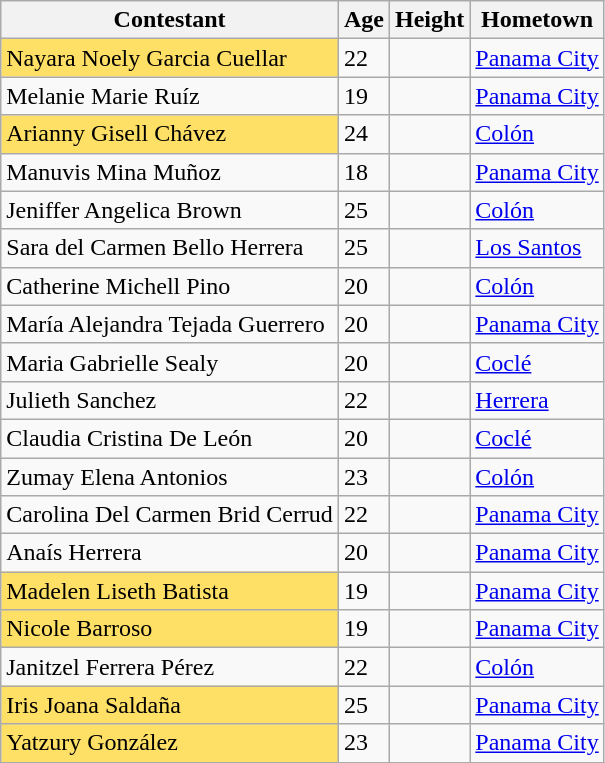<table class="sortable wikitable">
<tr>
<th>Contestant</th>
<th>Age</th>
<th>Height</th>
<th>Hometown</th>
</tr>
<tr>
<td style="background-color:#FFE066;">Nayara Noely Garcia Cuellar</td>
<td>22</td>
<td></td>
<td><a href='#'>Panama City</a></td>
</tr>
<tr>
<td>Melanie Marie Ruíz</td>
<td>19</td>
<td></td>
<td><a href='#'>Panama City</a></td>
</tr>
<tr>
<td style="background-color:#FFE066;">Arianny Gisell Chávez</td>
<td>24</td>
<td></td>
<td><a href='#'>Colón</a></td>
</tr>
<tr>
<td>Manuvis Mina Muñoz</td>
<td>18</td>
<td></td>
<td><a href='#'>Panama City</a></td>
</tr>
<tr>
<td>Jeniffer Angelica Brown</td>
<td>25</td>
<td></td>
<td><a href='#'>Colón</a></td>
</tr>
<tr>
<td>Sara del Carmen Bello Herrera</td>
<td>25</td>
<td></td>
<td><a href='#'>Los Santos</a></td>
</tr>
<tr>
<td>Catherine Michell Pino</td>
<td>20</td>
<td></td>
<td><a href='#'>Colón</a></td>
</tr>
<tr>
<td>María Alejandra Tejada Guerrero</td>
<td>20</td>
<td></td>
<td><a href='#'>Panama City</a></td>
</tr>
<tr>
<td>Maria Gabrielle Sealy</td>
<td>20</td>
<td></td>
<td><a href='#'>Coclé</a></td>
</tr>
<tr>
<td>Julieth Sanchez</td>
<td>22</td>
<td></td>
<td><a href='#'>Herrera</a></td>
</tr>
<tr>
<td>Claudia Cristina De León</td>
<td>20</td>
<td></td>
<td><a href='#'>Coclé</a></td>
</tr>
<tr>
<td>Zumay Elena Antonios</td>
<td>23</td>
<td></td>
<td><a href='#'>Colón</a></td>
</tr>
<tr>
<td>Carolina Del Carmen Brid Cerrud</td>
<td>22</td>
<td></td>
<td><a href='#'>Panama City</a></td>
</tr>
<tr>
<td>Anaís Herrera</td>
<td>20</td>
<td></td>
<td><a href='#'>Panama City</a></td>
</tr>
<tr>
<td style="background-color:#FFE066;">Madelen Liseth Batista</td>
<td>19</td>
<td></td>
<td><a href='#'>Panama City</a></td>
</tr>
<tr>
<td style="background-color:#FFE066;">Nicole Barroso</td>
<td>19</td>
<td></td>
<td><a href='#'>Panama City</a></td>
</tr>
<tr>
<td>Janitzel Ferrera Pérez</td>
<td>22</td>
<td></td>
<td><a href='#'>Colón</a></td>
</tr>
<tr>
<td style="background-color:#FFE066;">Iris Joana Saldaña</td>
<td>25</td>
<td></td>
<td><a href='#'>Panama City</a></td>
</tr>
<tr>
<td style="background-color:#FFE066;">Yatzury González</td>
<td>23</td>
<td></td>
<td><a href='#'>Panama City</a></td>
</tr>
</table>
